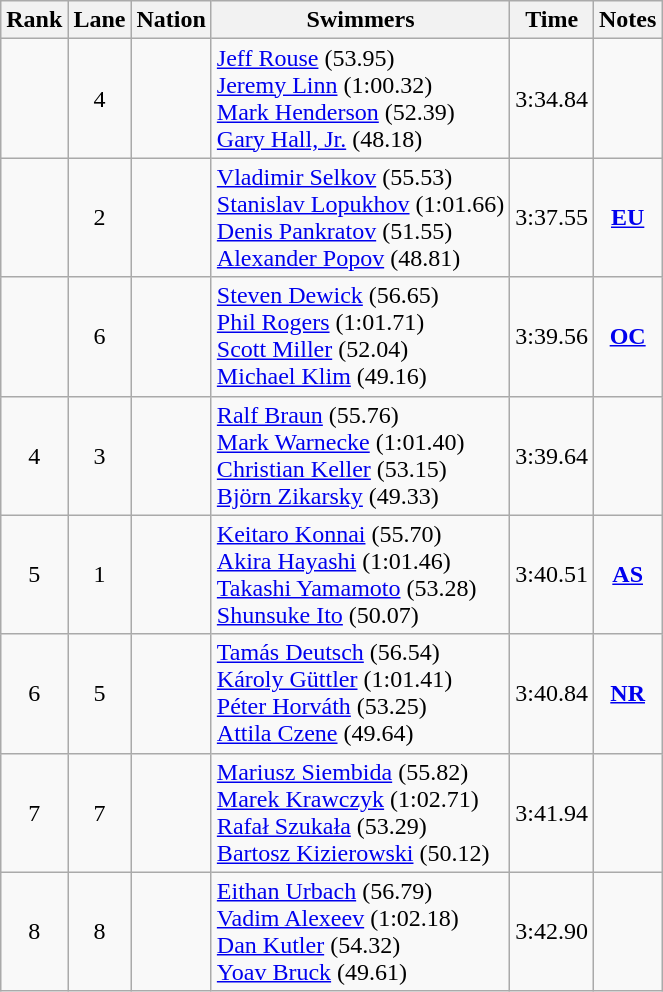<table class="wikitable sortable" style="text-align:center">
<tr>
<th>Rank</th>
<th>Lane</th>
<th>Nation</th>
<th>Swimmers</th>
<th>Time</th>
<th>Notes</th>
</tr>
<tr>
<td></td>
<td>4</td>
<td align=left></td>
<td align=left><a href='#'>Jeff Rouse</a> (53.95)<br><a href='#'>Jeremy Linn</a> (1:00.32)<br><a href='#'>Mark Henderson</a> (52.39)<br><a href='#'>Gary Hall, Jr.</a> (48.18)</td>
<td>3:34.84</td>
<td></td>
</tr>
<tr>
<td></td>
<td>2</td>
<td align=left></td>
<td align=left><a href='#'>Vladimir Selkov</a> (55.53)<br><a href='#'>Stanislav Lopukhov</a> (1:01.66)<br><a href='#'>Denis Pankratov</a> (51.55)<br><a href='#'>Alexander Popov</a> (48.81)</td>
<td>3:37.55</td>
<td><strong><a href='#'>EU</a></strong></td>
</tr>
<tr>
<td></td>
<td>6</td>
<td align=left></td>
<td align=left><a href='#'>Steven Dewick</a> (56.65)<br><a href='#'>Phil Rogers</a> (1:01.71)<br><a href='#'>Scott Miller</a> (52.04)<br><a href='#'>Michael Klim</a> (49.16)</td>
<td>3:39.56</td>
<td><strong><a href='#'>OC</a></strong></td>
</tr>
<tr>
<td>4</td>
<td>3</td>
<td align=left></td>
<td align=left><a href='#'>Ralf Braun</a> (55.76)<br><a href='#'>Mark Warnecke</a> (1:01.40)<br><a href='#'>Christian Keller</a> (53.15)<br><a href='#'>Björn Zikarsky</a> (49.33)</td>
<td>3:39.64</td>
<td></td>
</tr>
<tr>
<td>5</td>
<td>1</td>
<td align=left></td>
<td align=left><a href='#'>Keitaro Konnai</a> (55.70)<br><a href='#'>Akira Hayashi</a> (1:01.46)<br><a href='#'>Takashi Yamamoto</a> (53.28)<br><a href='#'>Shunsuke Ito</a> (50.07)</td>
<td>3:40.51</td>
<td><strong><a href='#'>AS</a></strong></td>
</tr>
<tr>
<td>6</td>
<td>5</td>
<td align=left></td>
<td align=left><a href='#'>Tamás Deutsch</a> (56.54)<br><a href='#'>Károly Güttler</a> (1:01.41)<br><a href='#'>Péter Horváth</a> (53.25)<br><a href='#'>Attila Czene</a> (49.64)</td>
<td>3:40.84</td>
<td><strong><a href='#'>NR</a></strong></td>
</tr>
<tr>
<td>7</td>
<td>7</td>
<td align=left></td>
<td align=left><a href='#'>Mariusz Siembida</a> (55.82)<br><a href='#'>Marek Krawczyk</a> (1:02.71)<br><a href='#'>Rafał Szukała</a> (53.29)<br><a href='#'>Bartosz Kizierowski</a> (50.12)</td>
<td>3:41.94</td>
<td></td>
</tr>
<tr>
<td>8</td>
<td>8</td>
<td align=left></td>
<td align=left><a href='#'>Eithan Urbach</a> (56.79)<br><a href='#'>Vadim Alexeev</a> (1:02.18)<br><a href='#'>Dan Kutler</a> (54.32)<br><a href='#'>Yoav Bruck</a> (49.61)</td>
<td>3:42.90</td>
<td></td>
</tr>
</table>
